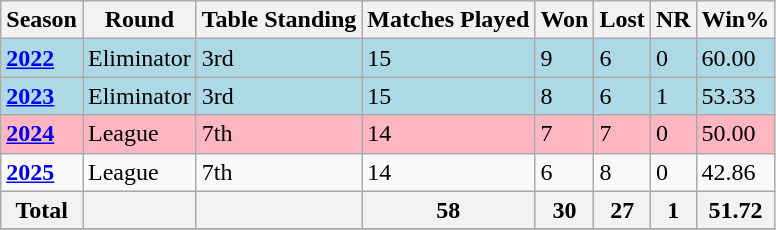<table class="wikitable sortable">
<tr>
<th>Season</th>
<th>Round</th>
<th>Table Standing</th>
<th>Matches Played</th>
<th>Won</th>
<th>Lost</th>
<th>NR</th>
<th>Win%</th>
</tr>
<tr style="background:lightblue";>
<td><a href='#'><strong>2022</strong></a></td>
<td>Eliminator</td>
<td>3rd</td>
<td>15</td>
<td>9</td>
<td>6</td>
<td>0</td>
<td>60.00</td>
</tr>
<tr style="background:lightblue";>
<td><a href='#'><strong>2023</strong></a></td>
<td>Eliminator</td>
<td>3rd</td>
<td>15</td>
<td>8</td>
<td>6</td>
<td>1</td>
<td>53.33</td>
</tr>
<tr style="background:lightpink";>
<td><a href='#'><strong>2024</strong></a></td>
<td>League</td>
<td>7th</td>
<td>14</td>
<td>7</td>
<td>7</td>
<td>0</td>
<td>50.00</td>
</tr>
<tr>
<td><a href='#'><strong>2025</strong></a></td>
<td>League</td>
<td>7th</td>
<td>14</td>
<td>6</td>
<td>8</td>
<td>0</td>
<td>42.86</td>
</tr>
<tr>
<th>Total</th>
<th></th>
<th></th>
<th>58</th>
<th>30</th>
<th>27</th>
<th>1</th>
<th>51.72</th>
</tr>
<tr>
</tr>
</table>
